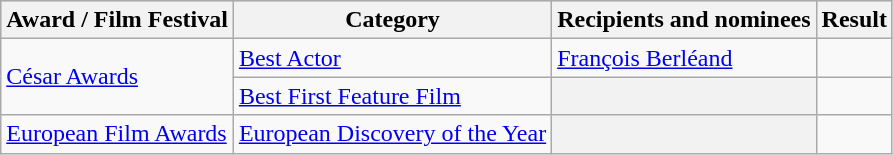<table class="wikitable plainrowheaders sortable">
<tr style="background:#ccc; text-align:center;">
<th scope="col">Award / Film Festival</th>
<th scope="col">Category</th>
<th scope="col">Recipients and nominees</th>
<th scope="col">Result</th>
</tr>
<tr>
<td rowspan=2><a href='#'>César Awards</a></td>
<td><a href='#'>Best Actor</a></td>
<td><a href='#'>François Berléand</a></td>
<td></td>
</tr>
<tr>
<td><a href='#'>Best First Feature Film</a></td>
<th></th>
<td></td>
</tr>
<tr>
<td><a href='#'>European Film Awards</a></td>
<td><a href='#'>European Discovery of the Year</a></td>
<th></th>
<td></td>
</tr>
</table>
